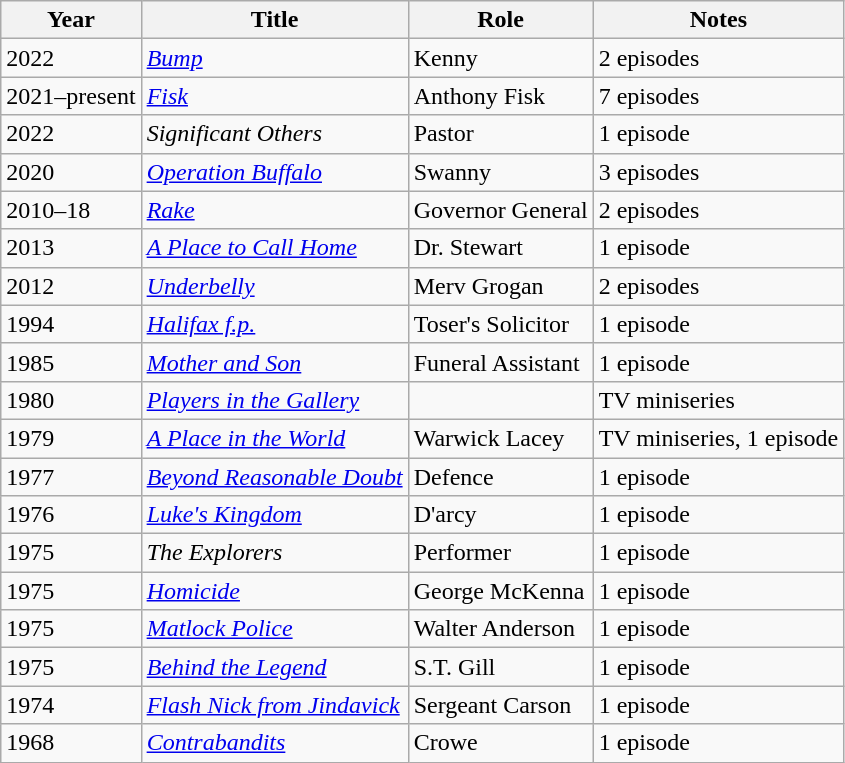<table class="wikitable">
<tr>
<th>Year</th>
<th>Title</th>
<th>Role</th>
<th>Notes</th>
</tr>
<tr>
<td>2022</td>
<td><em><a href='#'>Bump</a></em></td>
<td>Kenny</td>
<td>2 episodes</td>
</tr>
<tr>
<td>2021–present</td>
<td><em><a href='#'>Fisk</a></em></td>
<td>Anthony Fisk</td>
<td>7 episodes</td>
</tr>
<tr>
<td>2022</td>
<td><em>Significant Others</em></td>
<td>Pastor</td>
<td>1 episode</td>
</tr>
<tr>
<td>2020</td>
<td><em><a href='#'>Operation Buffalo</a></em></td>
<td>Swanny</td>
<td>3 episodes</td>
</tr>
<tr>
<td>2010–18</td>
<td><em><a href='#'>Rake</a></em></td>
<td>Governor General</td>
<td>2 episodes</td>
</tr>
<tr>
<td>2013</td>
<td><em><a href='#'>A Place to Call Home</a></em></td>
<td>Dr. Stewart</td>
<td>1 episode</td>
</tr>
<tr>
<td>2012</td>
<td><em><a href='#'>Underbelly</a></em></td>
<td>Merv Grogan</td>
<td>2 episodes</td>
</tr>
<tr>
<td>1994</td>
<td><em><a href='#'>Halifax f.p.</a></em></td>
<td>Toser's Solicitor</td>
<td>1 episode</td>
</tr>
<tr>
<td>1985</td>
<td><em><a href='#'>Mother and Son</a></em></td>
<td>Funeral Assistant</td>
<td>1 episode</td>
</tr>
<tr>
<td>1980</td>
<td><em><a href='#'>Players in the Gallery</a></em></td>
<td></td>
<td>TV miniseries</td>
</tr>
<tr>
<td>1979</td>
<td><em><a href='#'>A Place in the World</a></em></td>
<td>Warwick Lacey</td>
<td>TV miniseries, 1 episode</td>
</tr>
<tr>
<td>1977</td>
<td><em><a href='#'>Beyond Reasonable Doubt</a></em></td>
<td>Defence</td>
<td>1 episode</td>
</tr>
<tr>
<td>1976</td>
<td><em><a href='#'>Luke's Kingdom</a></em></td>
<td>D'arcy</td>
<td>1 episode</td>
</tr>
<tr>
<td>1975</td>
<td><em>The Explorers</em></td>
<td>Performer</td>
<td>1 episode</td>
</tr>
<tr>
<td>1975</td>
<td><em><a href='#'>Homicide</a></em></td>
<td>George McKenna</td>
<td>1 episode</td>
</tr>
<tr>
<td>1975</td>
<td><em><a href='#'>Matlock Police</a></em></td>
<td>Walter Anderson</td>
<td>1 episode</td>
</tr>
<tr>
<td>1975</td>
<td><em><a href='#'>Behind the Legend</a></em></td>
<td>S.T. Gill</td>
<td>1 episode</td>
</tr>
<tr>
<td>1974</td>
<td><em><a href='#'>Flash Nick from Jindavick</a></em></td>
<td>Sergeant Carson</td>
<td>1 episode</td>
</tr>
<tr>
<td>1968</td>
<td><em><a href='#'>Contrabandits</a></em></td>
<td>Crowe</td>
<td>1 episode</td>
</tr>
</table>
